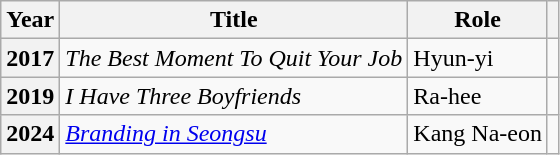<table class="wikitable plainrowheaders sortable">
<tr>
<th scope="col">Year</th>
<th scope="col">Title</th>
<th scope="col">Role</th>
<th scope="col" class="unsortable"></th>
</tr>
<tr>
<th scope="row">2017</th>
<td><em>The Best Moment To Quit Your Job</em></td>
<td>Hyun-yi</td>
<td style="text-align:center"></td>
</tr>
<tr>
<th scope="row">2019</th>
<td><em>I Have Three Boyfriends</em></td>
<td>Ra-hee</td>
<td style="text-align:center"></td>
</tr>
<tr>
<th scope="row">2024</th>
<td><em><a href='#'>Branding in Seongsu</a></em></td>
<td>Kang Na-eon</td>
<td style="text-align:center"></td>
</tr>
</table>
